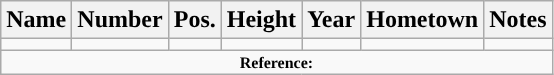<table class="wikitable sortable sortable" style="text-align: center">
<tr align=center>
<th>Name</th>
<th>Number</th>
<th>Pos.</th>
<th>Height</th>
<th>Year</th>
<th>Hometown</th>
<th>Notes</th>
</tr>
<tr>
<td></td>
<td></td>
<td></td>
<td></td>
<td></td>
<td></td>
<td></td>
</tr>
<tr>
<td colspan="7" style="font-size:8pt; text-align:center;"><strong>Reference:</strong></td>
</tr>
</table>
